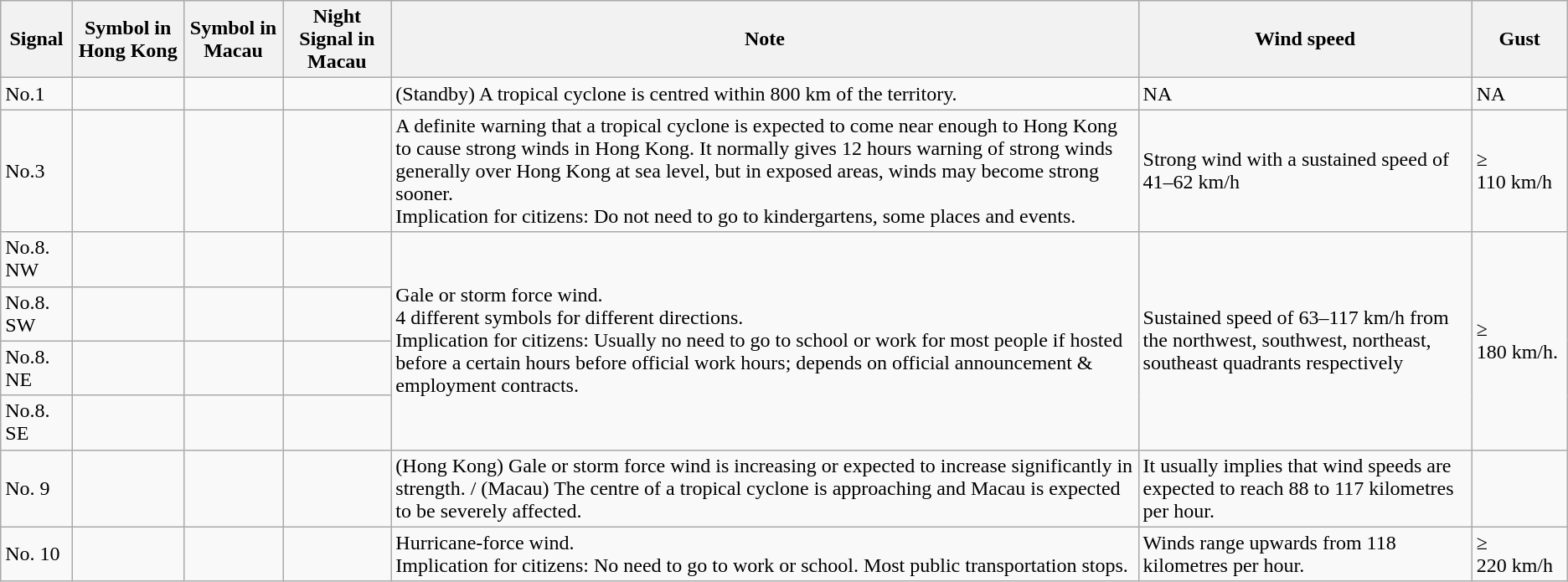<table class="wikitable">
<tr>
<th>Signal</th>
<th>Symbol in Hong Kong</th>
<th>Symbol in Macau</th>
<th>Night Signal in Macau</th>
<th>Note</th>
<th>Wind speed</th>
<th>Gust</th>
</tr>
<tr>
<td>No.1</td>
<td></td>
<td></td>
<td></td>
<td>(Standby) A tropical cyclone is centred within 800 km of the territory.</td>
<td>NA</td>
<td>NA</td>
</tr>
<tr>
<td>No.3</td>
<td></td>
<td></td>
<td></td>
<td>A definite warning that a tropical cyclone is expected to come near enough to Hong Kong to cause strong winds in Hong Kong. It normally gives 12 hours warning of strong winds generally over Hong Kong at sea level, but in exposed areas, winds may become strong sooner.<br>Implication for citizens: Do not need to go to kindergartens, some places and events.</td>
<td>Strong wind with a sustained speed of 41–62 km/h</td>
<td>≥ 110 km/h</td>
</tr>
<tr>
<td>No.8.  NW</td>
<td></td>
<td></td>
<td></td>
<td rowspan=4>Gale or storm force wind.<br>4 different symbols for different directions.<br>Implication for citizens: Usually no need to go to school or work for most people if hosted before a certain hours before official work hours; depends on official announcement & employment contracts.</td>
<td rowspan=4>Sustained speed of 63–117 km/h from the northwest, southwest, northeast, southeast quadrants respectively</td>
<td rowspan=4>≥ 180 km/h.</td>
</tr>
<tr>
<td>No.8.  SW</td>
<td></td>
<td></td>
<td></td>
</tr>
<tr>
<td>No.8.  NE</td>
<td></td>
<td></td>
<td></td>
</tr>
<tr>
<td>No.8.  SE</td>
<td></td>
<td></td>
<td></td>
</tr>
<tr>
<td>No. 9</td>
<td></td>
<td></td>
<td></td>
<td>(Hong Kong) Gale or storm force wind is increasing or expected to increase significantly in strength. / (Macau) The centre of a tropical cyclone is approaching and Macau is expected to be severely affected.</td>
<td>It usually implies that wind speeds are expected to reach 88 to 117 kilometres per hour.</td>
<td></td>
</tr>
<tr>
<td>No. 10</td>
<td></td>
<td></td>
<td></td>
<td>Hurricane-force wind.<br>Implication for citizens: No need to go to work or school. Most public transportation stops.</td>
<td>Winds range upwards from 118 kilometres per hour.</td>
<td>≥ 220 km/h</td>
</tr>
</table>
